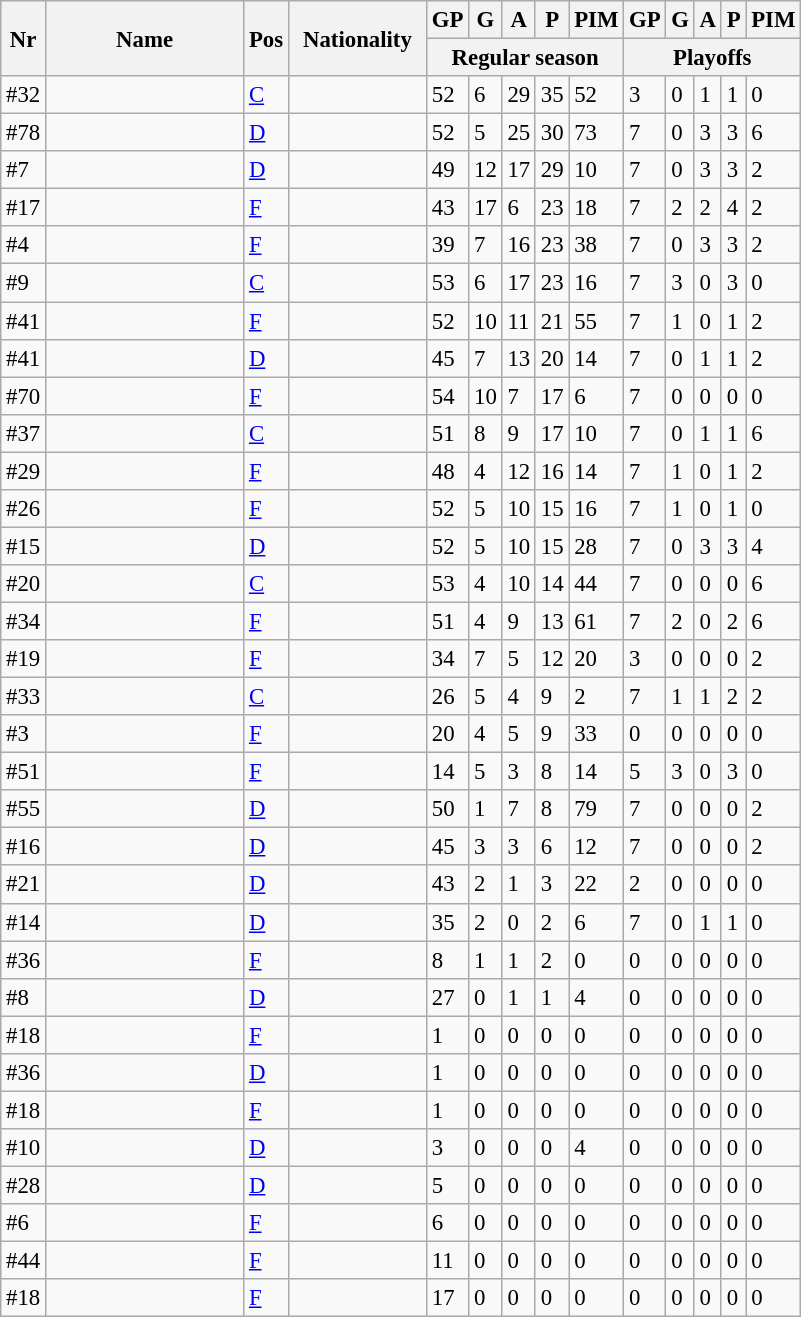<table class="wikitable sortable" style="text-align:left; font-size:95%">
<tr>
<th rowspan="2">Nr</th>
<th rowspan="2" width="125px">Name</th>
<th rowspan="2">Pos</th>
<th rowspan="2" width="85px">Nationality</th>
<th>GP</th>
<th>G</th>
<th>A</th>
<th>P</th>
<th>PIM</th>
<th>GP</th>
<th>G</th>
<th>A</th>
<th>P</th>
<th>PIM</th>
</tr>
<tr class="unsortable">
<th colspan="5">Regular season</th>
<th colspan="5">Playoffs</th>
</tr>
<tr>
<td>#32</td>
<td></td>
<td><a href='#'>C</a></td>
<td></td>
<td>52</td>
<td>6</td>
<td>29</td>
<td>35</td>
<td>52</td>
<td>3</td>
<td>0</td>
<td>1</td>
<td>1</td>
<td>0</td>
</tr>
<tr>
<td>#78</td>
<td></td>
<td><a href='#'>D</a></td>
<td></td>
<td>52</td>
<td>5</td>
<td>25</td>
<td>30</td>
<td>73</td>
<td>7</td>
<td>0</td>
<td>3</td>
<td>3</td>
<td>6</td>
</tr>
<tr>
<td>#7</td>
<td></td>
<td><a href='#'>D</a></td>
<td></td>
<td>49</td>
<td>12</td>
<td>17</td>
<td>29</td>
<td>10</td>
<td>7</td>
<td>0</td>
<td>3</td>
<td>3</td>
<td>2</td>
</tr>
<tr>
<td>#17</td>
<td></td>
<td><a href='#'>F</a></td>
<td></td>
<td>43</td>
<td>17</td>
<td>6</td>
<td>23</td>
<td>18</td>
<td>7</td>
<td>2</td>
<td>2</td>
<td>4</td>
<td>2</td>
</tr>
<tr>
<td>#4</td>
<td></td>
<td><a href='#'>F</a></td>
<td></td>
<td>39</td>
<td>7</td>
<td>16</td>
<td>23</td>
<td>38</td>
<td>7</td>
<td>0</td>
<td>3</td>
<td>3</td>
<td>2</td>
</tr>
<tr>
<td>#9</td>
<td></td>
<td><a href='#'>C</a></td>
<td></td>
<td>53</td>
<td>6</td>
<td>17</td>
<td>23</td>
<td>16</td>
<td>7</td>
<td>3</td>
<td>0</td>
<td>3</td>
<td>0</td>
</tr>
<tr>
<td>#41</td>
<td></td>
<td><a href='#'>F</a></td>
<td></td>
<td>52</td>
<td>10</td>
<td>11</td>
<td>21</td>
<td>55</td>
<td>7</td>
<td>1</td>
<td>0</td>
<td>1</td>
<td>2</td>
</tr>
<tr>
<td>#41</td>
<td></td>
<td><a href='#'>D</a></td>
<td></td>
<td>45</td>
<td>7</td>
<td>13</td>
<td>20</td>
<td>14</td>
<td>7</td>
<td>0</td>
<td>1</td>
<td>1</td>
<td>2</td>
</tr>
<tr>
<td>#70</td>
<td></td>
<td><a href='#'>F</a></td>
<td></td>
<td>54</td>
<td>10</td>
<td>7</td>
<td>17</td>
<td>6</td>
<td>7</td>
<td>0</td>
<td>0</td>
<td>0</td>
<td>0</td>
</tr>
<tr>
<td>#37</td>
<td></td>
<td><a href='#'>C</a></td>
<td></td>
<td>51</td>
<td>8</td>
<td>9</td>
<td>17</td>
<td>10</td>
<td>7</td>
<td>0</td>
<td>1</td>
<td>1</td>
<td>6</td>
</tr>
<tr>
<td>#29</td>
<td></td>
<td><a href='#'>F</a></td>
<td></td>
<td>48</td>
<td>4</td>
<td>12</td>
<td>16</td>
<td>14</td>
<td>7</td>
<td>1</td>
<td>0</td>
<td>1</td>
<td>2</td>
</tr>
<tr>
<td>#26</td>
<td></td>
<td><a href='#'>F</a></td>
<td></td>
<td>52</td>
<td>5</td>
<td>10</td>
<td>15</td>
<td>16</td>
<td>7</td>
<td>1</td>
<td>0</td>
<td>1</td>
<td>0</td>
</tr>
<tr>
<td>#15</td>
<td></td>
<td><a href='#'>D</a></td>
<td></td>
<td>52</td>
<td>5</td>
<td>10</td>
<td>15</td>
<td>28</td>
<td>7</td>
<td>0</td>
<td>3</td>
<td>3</td>
<td>4</td>
</tr>
<tr>
<td>#20</td>
<td></td>
<td><a href='#'>C</a></td>
<td></td>
<td>53</td>
<td>4</td>
<td>10</td>
<td>14</td>
<td>44</td>
<td>7</td>
<td>0</td>
<td>0</td>
<td>0</td>
<td>6</td>
</tr>
<tr>
<td>#34</td>
<td></td>
<td><a href='#'>F</a></td>
<td></td>
<td>51</td>
<td>4</td>
<td>9</td>
<td>13</td>
<td>61</td>
<td>7</td>
<td>2</td>
<td>0</td>
<td>2</td>
<td>6</td>
</tr>
<tr>
<td>#19</td>
<td></td>
<td><a href='#'>F</a></td>
<td></td>
<td>34</td>
<td>7</td>
<td>5</td>
<td>12</td>
<td>20</td>
<td>3</td>
<td>0</td>
<td>0</td>
<td>0</td>
<td>2</td>
</tr>
<tr>
<td>#33</td>
<td></td>
<td><a href='#'>C</a></td>
<td></td>
<td>26</td>
<td>5</td>
<td>4</td>
<td>9</td>
<td>2</td>
<td>7</td>
<td>1</td>
<td>1</td>
<td>2</td>
<td>2</td>
</tr>
<tr>
<td>#3</td>
<td></td>
<td><a href='#'>F</a></td>
<td></td>
<td>20</td>
<td>4</td>
<td>5</td>
<td>9</td>
<td>33</td>
<td>0</td>
<td>0</td>
<td>0</td>
<td>0</td>
<td>0</td>
</tr>
<tr>
<td>#51</td>
<td></td>
<td><a href='#'>F</a></td>
<td></td>
<td>14</td>
<td>5</td>
<td>3</td>
<td>8</td>
<td>14</td>
<td>5</td>
<td>3</td>
<td>0</td>
<td>3</td>
<td>0</td>
</tr>
<tr>
<td>#55</td>
<td></td>
<td><a href='#'>D</a></td>
<td></td>
<td>50</td>
<td>1</td>
<td>7</td>
<td>8</td>
<td>79</td>
<td>7</td>
<td>0</td>
<td>0</td>
<td>0</td>
<td>2</td>
</tr>
<tr>
<td>#16</td>
<td></td>
<td><a href='#'>D</a></td>
<td></td>
<td>45</td>
<td>3</td>
<td>3</td>
<td>6</td>
<td>12</td>
<td>7</td>
<td>0</td>
<td>0</td>
<td>0</td>
<td>2</td>
</tr>
<tr>
<td>#21</td>
<td></td>
<td><a href='#'>D</a></td>
<td></td>
<td>43</td>
<td>2</td>
<td>1</td>
<td>3</td>
<td>22</td>
<td>2</td>
<td>0</td>
<td>0</td>
<td>0</td>
<td>0</td>
</tr>
<tr>
<td>#14</td>
<td></td>
<td><a href='#'>D</a></td>
<td></td>
<td>35</td>
<td>2</td>
<td>0</td>
<td>2</td>
<td>6</td>
<td>7</td>
<td>0</td>
<td>1</td>
<td>1</td>
<td>0</td>
</tr>
<tr>
<td>#36</td>
<td></td>
<td><a href='#'>F</a></td>
<td></td>
<td>8</td>
<td>1</td>
<td>1</td>
<td>2</td>
<td>0</td>
<td>0</td>
<td>0</td>
<td>0</td>
<td>0</td>
<td>0</td>
</tr>
<tr>
<td>#8</td>
<td></td>
<td><a href='#'>D</a></td>
<td></td>
<td>27</td>
<td>0</td>
<td>1</td>
<td>1</td>
<td>4</td>
<td>0</td>
<td>0</td>
<td>0</td>
<td>0</td>
<td>0</td>
</tr>
<tr>
<td>#18</td>
<td></td>
<td><a href='#'>F</a></td>
<td></td>
<td>1</td>
<td>0</td>
<td>0</td>
<td>0</td>
<td>0</td>
<td>0</td>
<td>0</td>
<td>0</td>
<td>0</td>
<td>0</td>
</tr>
<tr>
<td>#36</td>
<td></td>
<td><a href='#'>D</a></td>
<td></td>
<td>1</td>
<td>0</td>
<td>0</td>
<td>0</td>
<td>0</td>
<td>0</td>
<td>0</td>
<td>0</td>
<td>0</td>
<td>0</td>
</tr>
<tr>
<td>#18</td>
<td></td>
<td><a href='#'>F</a></td>
<td></td>
<td>1</td>
<td>0</td>
<td>0</td>
<td>0</td>
<td>0</td>
<td>0</td>
<td>0</td>
<td>0</td>
<td>0</td>
<td>0</td>
</tr>
<tr>
<td>#10</td>
<td></td>
<td><a href='#'>D</a></td>
<td></td>
<td>3</td>
<td>0</td>
<td>0</td>
<td>0</td>
<td>4</td>
<td>0</td>
<td>0</td>
<td>0</td>
<td>0</td>
<td>0</td>
</tr>
<tr>
<td>#28</td>
<td></td>
<td><a href='#'>D</a></td>
<td></td>
<td>5</td>
<td>0</td>
<td>0</td>
<td>0</td>
<td>0</td>
<td>0</td>
<td>0</td>
<td>0</td>
<td>0</td>
<td>0</td>
</tr>
<tr>
<td>#6</td>
<td></td>
<td><a href='#'>F</a></td>
<td></td>
<td>6</td>
<td>0</td>
<td>0</td>
<td>0</td>
<td>0</td>
<td>0</td>
<td>0</td>
<td>0</td>
<td>0</td>
<td>0</td>
</tr>
<tr>
<td>#44</td>
<td></td>
<td><a href='#'>F</a></td>
<td></td>
<td>11</td>
<td>0</td>
<td>0</td>
<td>0</td>
<td>0</td>
<td>0</td>
<td>0</td>
<td>0</td>
<td>0</td>
<td>0</td>
</tr>
<tr>
<td>#18</td>
<td></td>
<td><a href='#'>F</a></td>
<td></td>
<td>17</td>
<td>0</td>
<td>0</td>
<td>0</td>
<td>0</td>
<td>0</td>
<td>0</td>
<td>0</td>
<td>0</td>
<td>0</td>
</tr>
</table>
